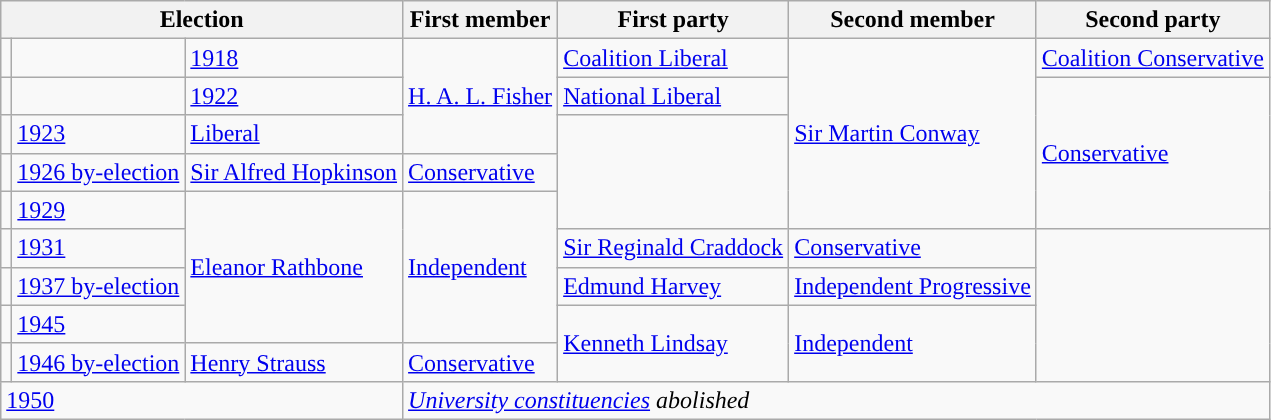<table class="wikitable">
<tr>
<th colspan="3">Election</th>
<th>First member</th>
<th>First party</th>
<th>Second member</th>
<th>Second party</th>
</tr>
<tr>
<td style="color:inherit;background-color: "></td>
<td style="color:inherit;background-color: "></td>
<td><a href='#'>1918</a></td>
<td rowspan=3><a href='#'>H. A. L. Fisher</a></td>
<td><a href='#'>Coalition Liberal</a></td>
<td rowspan=5><a href='#'>Sir Martin Conway</a></td>
<td><a href='#'>Coalition Conservative</a></td>
</tr>
<tr>
<td style="color:inherit;background-color: "></td>
<td style="color:inherit;background-color: "></td>
<td><a href='#'>1922</a></td>
<td><a href='#'>National Liberal</a></td>
<td rowspan=4><a href='#'>Conservative</a></td>
</tr>
<tr>
<td style="color:inherit;background-color: "></td>
<td><a href='#'>1923</a></td>
<td><a href='#'>Liberal</a></td>
</tr>
<tr>
<td style="color:inherit;background-color: "></td>
<td><a href='#'>1926 by-election</a></td>
<td><a href='#'>Sir Alfred Hopkinson</a></td>
<td><a href='#'>Conservative</a></td>
</tr>
<tr>
<td style="color:inherit;background-color: "></td>
<td><a href='#'>1929</a></td>
<td rowspan=4><a href='#'>Eleanor Rathbone</a></td>
<td rowspan=4><a href='#'>Independent</a></td>
</tr>
<tr>
<td style="color:inherit;background-color: "></td>
<td><a href='#'>1931</a></td>
<td><a href='#'>Sir Reginald Craddock</a></td>
<td><a href='#'>Conservative</a></td>
</tr>
<tr>
<td style="color:inherit;background-color: "></td>
<td><a href='#'>1937 by-election</a></td>
<td><a href='#'>Edmund Harvey</a></td>
<td><a href='#'>Independent Progressive</a></td>
</tr>
<tr>
<td style="color:inherit;background-color: "></td>
<td><a href='#'>1945</a></td>
<td rowspan=2><a href='#'>Kenneth Lindsay</a></td>
<td rowspan=2><a href='#'>Independent</a></td>
</tr>
<tr>
<td style="color:inherit;background-color: "></td>
<td><a href='#'>1946 by-election</a></td>
<td><a href='#'>Henry Strauss</a></td>
<td><a href='#'>Conservative</a></td>
</tr>
<tr>
<td colspan="3"><a href='#'>1950</a></td>
<td colspan="4"><em><a href='#'>University constituencies</a> abolished</em></td>
</tr>
</table>
